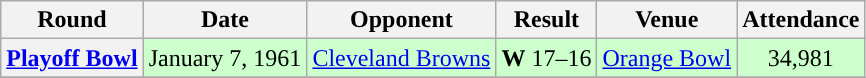<table class="wikitable" style="text-align:center">
<tr>
<th>Round</th>
<th>Date</th>
<th>Opponent</th>
<th>Result</th>
<th>Venue</th>
<th>Attendance</th>
</tr>
<tr style="background:#cfc">
<th><a href='#'>Playoff Bowl</a></th>
<td>January 7, 1961</td>
<td><a href='#'>Cleveland Browns</a></td>
<td><strong>W</strong> 17–16</td>
<td><a href='#'>Orange Bowl</a></td>
<td>34,981</td>
</tr>
<tr>
</tr>
</table>
